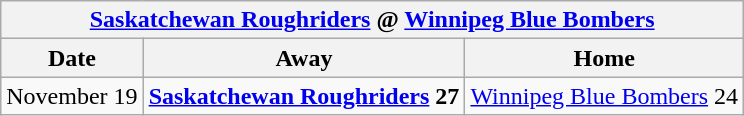<table class="wikitable">
<tr>
<th colspan="3"><a href='#'>Saskatchewan Roughriders</a> @ <a href='#'>Winnipeg Blue Bombers</a></th>
</tr>
<tr>
<th>Date</th>
<th>Away</th>
<th>Home</th>
</tr>
<tr>
<td>November 19</td>
<td><strong><a href='#'>Saskatchewan Roughriders</a> 27</strong></td>
<td><a href='#'>Winnipeg Blue Bombers</a> 24</td>
</tr>
</table>
